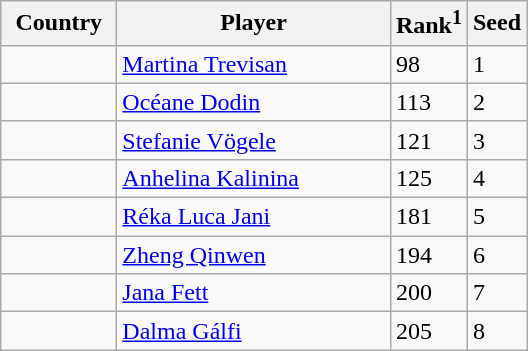<table class="sortable wikitable">
<tr>
<th width="70">Country</th>
<th width="175">Player</th>
<th>Rank<sup>1</sup></th>
<th>Seed</th>
</tr>
<tr>
<td></td>
<td><a href='#'>Martina Trevisan</a></td>
<td>98</td>
<td>1</td>
</tr>
<tr>
<td></td>
<td><a href='#'>Océane Dodin</a></td>
<td>113</td>
<td>2</td>
</tr>
<tr>
<td></td>
<td><a href='#'>Stefanie Vögele</a></td>
<td>121</td>
<td>3</td>
</tr>
<tr>
<td></td>
<td><a href='#'>Anhelina Kalinina</a></td>
<td>125</td>
<td>4</td>
</tr>
<tr>
<td></td>
<td><a href='#'>Réka Luca Jani</a></td>
<td>181</td>
<td>5</td>
</tr>
<tr>
<td></td>
<td><a href='#'>Zheng Qinwen</a></td>
<td>194</td>
<td>6</td>
</tr>
<tr>
<td></td>
<td><a href='#'>Jana Fett</a></td>
<td>200</td>
<td>7</td>
</tr>
<tr>
<td></td>
<td><a href='#'>Dalma Gálfi</a></td>
<td>205</td>
<td>8</td>
</tr>
</table>
